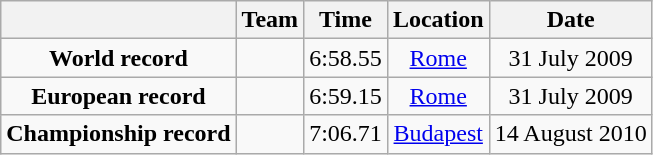<table class=wikitable style=text-align:center>
<tr>
<th></th>
<th>Team</th>
<th>Time</th>
<th>Location</th>
<th>Date</th>
</tr>
<tr>
<td><strong>World record</strong></td>
<td align=left></td>
<td align=left>6:58.55</td>
<td><a href='#'>Rome</a></td>
<td>31 July 2009</td>
</tr>
<tr>
<td><strong>European record</strong></td>
<td align=left></td>
<td align=left>6:59.15</td>
<td><a href='#'>Rome</a></td>
<td>31 July 2009</td>
</tr>
<tr>
<td><strong>Championship record</strong></td>
<td align=left></td>
<td align=left>7:06.71</td>
<td><a href='#'>Budapest</a></td>
<td>14 August 2010</td>
</tr>
</table>
